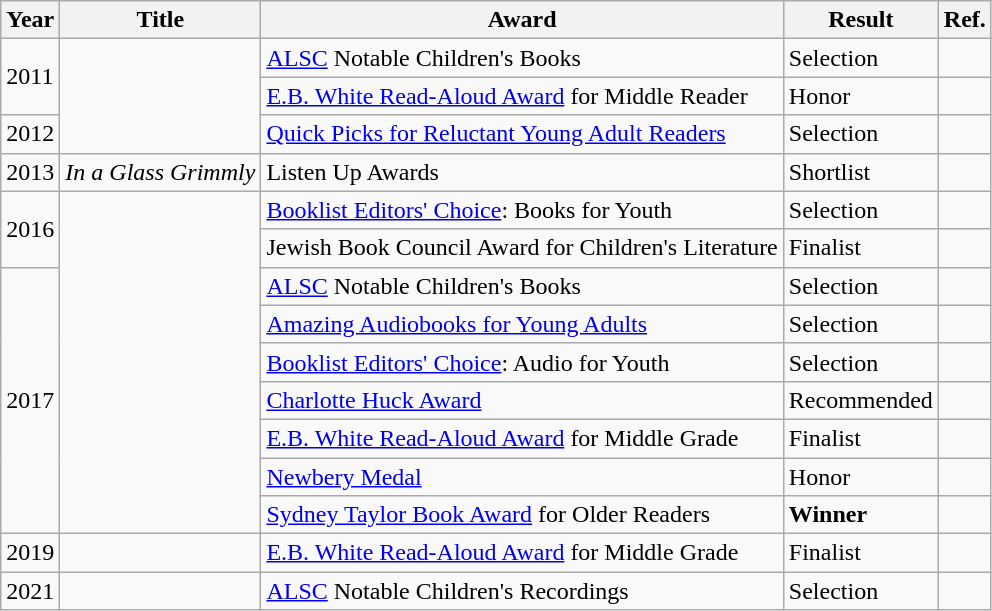<table class="wikitable sortable mw-collapsible">
<tr>
<th>Year</th>
<th>Title</th>
<th>Award</th>
<th>Result</th>
<th>Ref.</th>
</tr>
<tr>
<td rowspan="2">2011</td>
<td rowspan="3"><em></em></td>
<td><a href='#'>ALSC</a> Notable Children's Books</td>
<td>Selection</td>
<td></td>
</tr>
<tr>
<td><a href='#'>E.B. White Read-Aloud Award</a> for Middle Reader</td>
<td>Honor</td>
<td></td>
</tr>
<tr>
<td>2012</td>
<td><a href='#'>Quick Picks for Reluctant Young Adult Readers</a></td>
<td>Selection</td>
<td></td>
</tr>
<tr>
<td>2013</td>
<td><em>In a Glass Grimmly</em></td>
<td>Listen Up Awards</td>
<td>Shortlist</td>
<td></td>
</tr>
<tr>
<td rowspan="2">2016</td>
<td rowspan="9"><em></em></td>
<td><a href='#'>Booklist Editors' Choice</a>: Books for Youth</td>
<td>Selection</td>
<td></td>
</tr>
<tr>
<td>Jewish Book Council Award for Children's Literature</td>
<td>Finalist</td>
<td></td>
</tr>
<tr>
<td rowspan="7">2017</td>
<td><a href='#'>ALSC</a> Notable Children's Books</td>
<td>Selection</td>
<td></td>
</tr>
<tr>
<td><a href='#'>Amazing Audiobooks for Young Adults</a></td>
<td>Selection</td>
<td></td>
</tr>
<tr>
<td><a href='#'>Booklist Editors' Choice</a>: Audio for Youth</td>
<td>Selection</td>
<td></td>
</tr>
<tr>
<td><a href='#'>Charlotte Huck Award</a></td>
<td>Recommended</td>
<td></td>
</tr>
<tr>
<td><a href='#'>E.B. White Read-Aloud Award</a> for Middle Grade</td>
<td>Finalist</td>
<td></td>
</tr>
<tr>
<td><a href='#'>Newbery Medal</a></td>
<td>Honor</td>
<td></td>
</tr>
<tr>
<td><a href='#'>Sydney Taylor Book Award</a> for Older Readers</td>
<td><strong>Winner</strong></td>
<td></td>
</tr>
<tr>
<td>2019</td>
<td><em></em></td>
<td><a href='#'>E.B. White Read-Aloud Award</a> for Middle Grade</td>
<td>Finalist</td>
<td></td>
</tr>
<tr>
<td>2021</td>
<td><em></em></td>
<td><a href='#'>ALSC</a> Notable Children's Recordings</td>
<td>Selection</td>
<td></td>
</tr>
</table>
